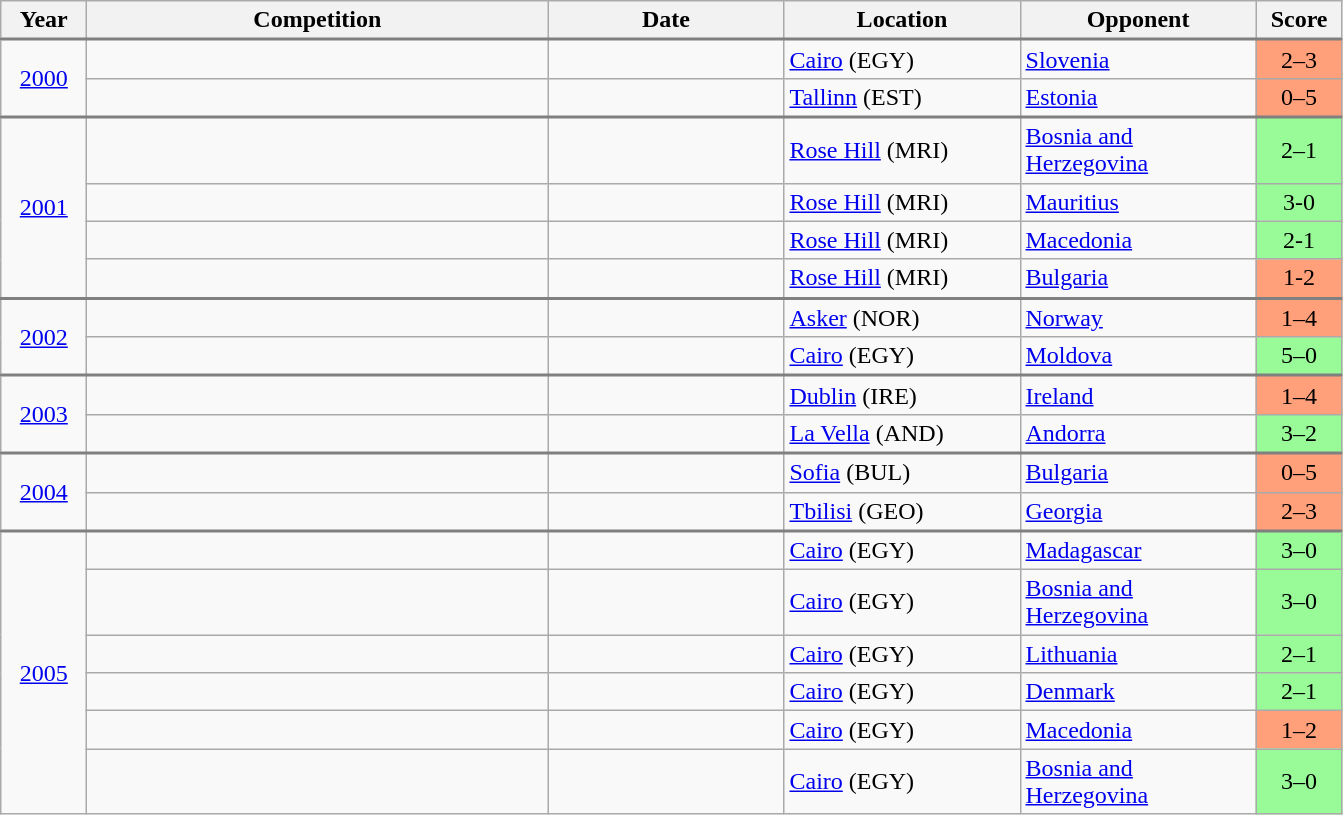<table class="wikitable">
<tr>
<th width="50">Year</th>
<th width="300">Competition</th>
<th width="150">Date</th>
<th width="150">Location</th>
<th width="150">Opponent</th>
<th width="50">Score</th>
</tr>
<tr style="border-top:2px solid gray;">
<td align="center" rowspan="2"><a href='#'>2000</a></td>
<td></td>
<td></td>
<td><a href='#'>Cairo</a> (EGY)</td>
<td> <a href='#'>Slovenia</a></td>
<td align="center" bgcolor="FFA07A">2–3</td>
</tr>
<tr>
<td></td>
<td></td>
<td><a href='#'>Tallinn</a> (EST)</td>
<td> <a href='#'>Estonia</a></td>
<td align="center" bgcolor="#FFA07A">0–5</td>
</tr>
<tr style="border-top:2px solid gray;">
<td align="center" rowspan="4"><a href='#'>2001</a></td>
<td></td>
<td></td>
<td><a href='#'>Rose Hill</a> (MRI)</td>
<td> <a href='#'>Bosnia and Herzegovina</a></td>
<td align="center" bgcolor="98FB98">2–1</td>
</tr>
<tr>
<td></td>
<td></td>
<td><a href='#'>Rose Hill</a> (MRI)</td>
<td> <a href='#'>Mauritius</a></td>
<td align="center" bgcolor="#98FB98">3-0</td>
</tr>
<tr>
<td></td>
<td></td>
<td><a href='#'>Rose Hill</a> (MRI)</td>
<td> <a href='#'>Macedonia</a></td>
<td align="center" bgcolor="98FB98">2-1</td>
</tr>
<tr>
<td></td>
<td></td>
<td><a href='#'>Rose Hill</a> (MRI)</td>
<td> <a href='#'>Bulgaria</a></td>
<td align="center" bgcolor="FFA07A">1-2</td>
</tr>
<tr style="border-top:2px solid gray;">
<td align="center" rowspan="2"><a href='#'>2002</a></td>
<td></td>
<td></td>
<td><a href='#'>Asker</a> (NOR)</td>
<td> <a href='#'>Norway</a></td>
<td align="center" bgcolor="FFA07A">1–4</td>
</tr>
<tr>
<td></td>
<td></td>
<td><a href='#'>Cairo</a> (EGY)</td>
<td> <a href='#'>Moldova</a></td>
<td align="center" bgcolor="#98FB98">5–0</td>
</tr>
<tr style="border-top:2px solid gray;">
<td align="center" rowspan="2"><a href='#'>2003</a></td>
<td></td>
<td></td>
<td><a href='#'>Dublin</a> (IRE)</td>
<td> <a href='#'>Ireland</a></td>
<td align="center" bgcolor="FFA07A">1–4</td>
</tr>
<tr>
<td></td>
<td></td>
<td><a href='#'>La Vella</a> (AND)</td>
<td> <a href='#'>Andorra</a></td>
<td align="center" bgcolor="#98FB98">3–2</td>
</tr>
<tr style="border-top:2px solid gray;">
<td align="center" rowspan="2"><a href='#'>2004</a></td>
<td></td>
<td></td>
<td><a href='#'>Sofia</a> (BUL)</td>
<td> <a href='#'>Bulgaria</a></td>
<td align="center" bgcolor="FFA07A">0–5</td>
</tr>
<tr>
<td></td>
<td></td>
<td><a href='#'>Tbilisi</a> (GEO)</td>
<td> <a href='#'>Georgia</a></td>
<td align="center" bgcolor="#FFA07A">2–3</td>
</tr>
<tr style="border-top:2px solid gray;">
<td align="center" rowspan="6"><a href='#'>2005</a></td>
<td></td>
<td></td>
<td><a href='#'>Cairo</a> (EGY)</td>
<td> <a href='#'>Madagascar</a></td>
<td align="center" bgcolor="98FB98">3–0</td>
</tr>
<tr>
<td></td>
<td></td>
<td><a href='#'>Cairo</a> (EGY)</td>
<td> <a href='#'>Bosnia and Herzegovina</a></td>
<td align="center" bgcolor="#98FB98">3–0</td>
</tr>
<tr>
<td></td>
<td></td>
<td><a href='#'>Cairo</a> (EGY)</td>
<td> <a href='#'>Lithuania</a></td>
<td align="center" bgcolor="98FB98">2–1</td>
</tr>
<tr>
<td></td>
<td></td>
<td><a href='#'>Cairo</a> (EGY)</td>
<td> <a href='#'>Denmark</a></td>
<td align="center" bgcolor="98FB98">2–1</td>
</tr>
<tr>
<td></td>
<td></td>
<td><a href='#'>Cairo</a> (EGY)</td>
<td> <a href='#'>Macedonia</a></td>
<td align="center" bgcolor="FFA07A">1–2</td>
</tr>
<tr>
<td></td>
<td></td>
<td><a href='#'>Cairo</a> (EGY)</td>
<td> <a href='#'>Bosnia and Herzegovina</a></td>
<td align="center" bgcolor="98FB98">3–0</td>
</tr>
</table>
